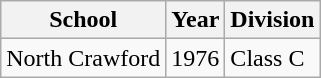<table class="wikitable">
<tr>
<th>School</th>
<th>Year</th>
<th>Division</th>
</tr>
<tr>
<td>North Crawford</td>
<td>1976</td>
<td>Class C</td>
</tr>
</table>
